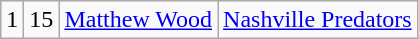<table class="wikitable">
<tr align="center" bgcolor="">
<td>1</td>
<td>15</td>
<td><a href='#'>Matthew Wood</a></td>
<td><a href='#'>Nashville Predators</a></td>
</tr>
</table>
